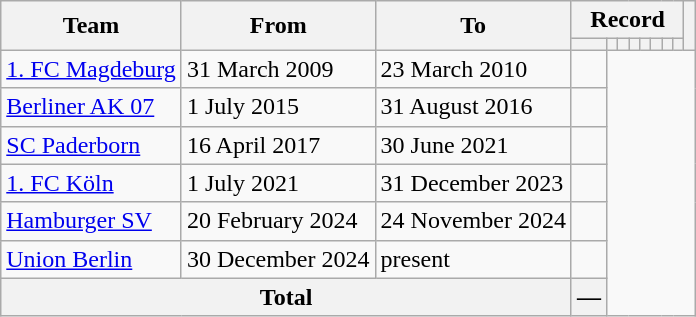<table class="wikitable" style="text-align: center">
<tr>
<th rowspan="2">Team</th>
<th rowspan="2">From</th>
<th rowspan="2">To</th>
<th colspan="8">Record</th>
<th rowspan=2></th>
</tr>
<tr>
<th></th>
<th></th>
<th></th>
<th></th>
<th></th>
<th></th>
<th></th>
<th></th>
</tr>
<tr>
<td align=left><a href='#'>1. FC Magdeburg</a></td>
<td align=left>31 March 2009</td>
<td align=left>23 March 2010<br></td>
<td></td>
</tr>
<tr>
<td align=left><a href='#'>Berliner AK 07</a></td>
<td align=left>1 July 2015</td>
<td align=left>31 August 2016<br></td>
<td></td>
</tr>
<tr>
<td align=left><a href='#'>SC Paderborn</a></td>
<td align=left>16 April 2017</td>
<td align=left>30 June 2021<br></td>
<td></td>
</tr>
<tr>
<td align=left><a href='#'>1. FC Köln</a></td>
<td align=left>1 July 2021</td>
<td align=left>31 December 2023<br></td>
<td></td>
</tr>
<tr>
<td align=left><a href='#'>Hamburger SV</a></td>
<td align=left>20 February 2024</td>
<td align=left>24 November 2024<br></td>
<td></td>
</tr>
<tr>
<td align=left><a href='#'>Union Berlin</a></td>
<td align=left>30 December 2024</td>
<td align=left>present<br></td>
<td></td>
</tr>
<tr>
<th colspan="3">Total<br></th>
<th>—</th>
</tr>
</table>
